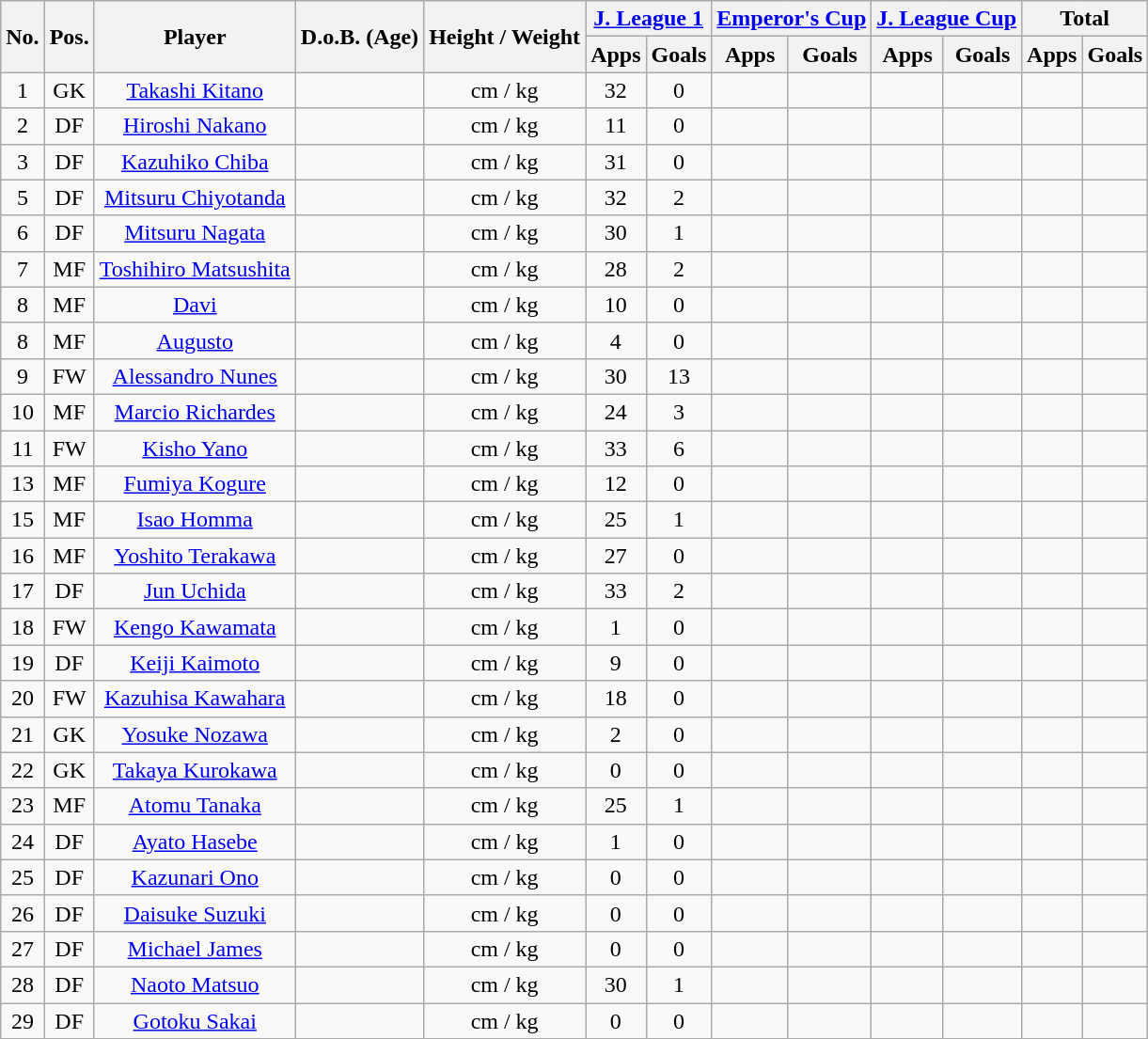<table class="wikitable" style="text-align:center;">
<tr>
<th rowspan="2">No.</th>
<th rowspan="2">Pos.</th>
<th rowspan="2">Player</th>
<th rowspan="2">D.o.B. (Age)</th>
<th rowspan="2">Height / Weight</th>
<th colspan="2"><a href='#'>J. League 1</a></th>
<th colspan="2"><a href='#'>Emperor's Cup</a></th>
<th colspan="2"><a href='#'>J. League Cup</a></th>
<th colspan="2">Total</th>
</tr>
<tr>
<th>Apps</th>
<th>Goals</th>
<th>Apps</th>
<th>Goals</th>
<th>Apps</th>
<th>Goals</th>
<th>Apps</th>
<th>Goals</th>
</tr>
<tr>
<td>1</td>
<td>GK</td>
<td><a href='#'>Takashi Kitano</a></td>
<td></td>
<td>cm / kg</td>
<td>32</td>
<td>0</td>
<td></td>
<td></td>
<td></td>
<td></td>
<td></td>
<td></td>
</tr>
<tr>
<td>2</td>
<td>DF</td>
<td><a href='#'>Hiroshi Nakano</a></td>
<td></td>
<td>cm / kg</td>
<td>11</td>
<td>0</td>
<td></td>
<td></td>
<td></td>
<td></td>
<td></td>
<td></td>
</tr>
<tr>
<td>3</td>
<td>DF</td>
<td><a href='#'>Kazuhiko Chiba</a></td>
<td></td>
<td>cm / kg</td>
<td>31</td>
<td>0</td>
<td></td>
<td></td>
<td></td>
<td></td>
<td></td>
<td></td>
</tr>
<tr>
<td>5</td>
<td>DF</td>
<td><a href='#'>Mitsuru Chiyotanda</a></td>
<td></td>
<td>cm / kg</td>
<td>32</td>
<td>2</td>
<td></td>
<td></td>
<td></td>
<td></td>
<td></td>
<td></td>
</tr>
<tr>
<td>6</td>
<td>DF</td>
<td><a href='#'>Mitsuru Nagata</a></td>
<td></td>
<td>cm / kg</td>
<td>30</td>
<td>1</td>
<td></td>
<td></td>
<td></td>
<td></td>
<td></td>
<td></td>
</tr>
<tr>
<td>7</td>
<td>MF</td>
<td><a href='#'>Toshihiro Matsushita</a></td>
<td></td>
<td>cm / kg</td>
<td>28</td>
<td>2</td>
<td></td>
<td></td>
<td></td>
<td></td>
<td></td>
<td></td>
</tr>
<tr>
<td>8</td>
<td>MF</td>
<td><a href='#'>Davi</a></td>
<td></td>
<td>cm / kg</td>
<td>10</td>
<td>0</td>
<td></td>
<td></td>
<td></td>
<td></td>
<td></td>
<td></td>
</tr>
<tr>
<td>8</td>
<td>MF</td>
<td><a href='#'>Augusto</a></td>
<td></td>
<td>cm / kg</td>
<td>4</td>
<td>0</td>
<td></td>
<td></td>
<td></td>
<td></td>
<td></td>
<td></td>
</tr>
<tr>
<td>9</td>
<td>FW</td>
<td><a href='#'>Alessandro Nunes</a></td>
<td></td>
<td>cm / kg</td>
<td>30</td>
<td>13</td>
<td></td>
<td></td>
<td></td>
<td></td>
<td></td>
<td></td>
</tr>
<tr>
<td>10</td>
<td>MF</td>
<td><a href='#'>Marcio Richardes</a></td>
<td></td>
<td>cm / kg</td>
<td>24</td>
<td>3</td>
<td></td>
<td></td>
<td></td>
<td></td>
<td></td>
<td></td>
</tr>
<tr>
<td>11</td>
<td>FW</td>
<td><a href='#'>Kisho Yano</a></td>
<td></td>
<td>cm / kg</td>
<td>33</td>
<td>6</td>
<td></td>
<td></td>
<td></td>
<td></td>
<td></td>
<td></td>
</tr>
<tr>
<td>13</td>
<td>MF</td>
<td><a href='#'>Fumiya Kogure</a></td>
<td></td>
<td>cm / kg</td>
<td>12</td>
<td>0</td>
<td></td>
<td></td>
<td></td>
<td></td>
<td></td>
<td></td>
</tr>
<tr>
<td>15</td>
<td>MF</td>
<td><a href='#'>Isao Homma</a></td>
<td></td>
<td>cm / kg</td>
<td>25</td>
<td>1</td>
<td></td>
<td></td>
<td></td>
<td></td>
<td></td>
<td></td>
</tr>
<tr>
<td>16</td>
<td>MF</td>
<td><a href='#'>Yoshito Terakawa</a></td>
<td></td>
<td>cm / kg</td>
<td>27</td>
<td>0</td>
<td></td>
<td></td>
<td></td>
<td></td>
<td></td>
<td></td>
</tr>
<tr>
<td>17</td>
<td>DF</td>
<td><a href='#'>Jun Uchida</a></td>
<td></td>
<td>cm / kg</td>
<td>33</td>
<td>2</td>
<td></td>
<td></td>
<td></td>
<td></td>
<td></td>
<td></td>
</tr>
<tr>
<td>18</td>
<td>FW</td>
<td><a href='#'>Kengo Kawamata</a></td>
<td></td>
<td>cm / kg</td>
<td>1</td>
<td>0</td>
<td></td>
<td></td>
<td></td>
<td></td>
<td></td>
<td></td>
</tr>
<tr>
<td>19</td>
<td>DF</td>
<td><a href='#'>Keiji Kaimoto</a></td>
<td></td>
<td>cm / kg</td>
<td>9</td>
<td>0</td>
<td></td>
<td></td>
<td></td>
<td></td>
<td></td>
<td></td>
</tr>
<tr>
<td>20</td>
<td>FW</td>
<td><a href='#'>Kazuhisa Kawahara</a></td>
<td></td>
<td>cm / kg</td>
<td>18</td>
<td>0</td>
<td></td>
<td></td>
<td></td>
<td></td>
<td></td>
<td></td>
</tr>
<tr>
<td>21</td>
<td>GK</td>
<td><a href='#'>Yosuke Nozawa</a></td>
<td></td>
<td>cm / kg</td>
<td>2</td>
<td>0</td>
<td></td>
<td></td>
<td></td>
<td></td>
<td></td>
<td></td>
</tr>
<tr>
<td>22</td>
<td>GK</td>
<td><a href='#'>Takaya Kurokawa</a></td>
<td></td>
<td>cm / kg</td>
<td>0</td>
<td>0</td>
<td></td>
<td></td>
<td></td>
<td></td>
<td></td>
<td></td>
</tr>
<tr>
<td>23</td>
<td>MF</td>
<td><a href='#'>Atomu Tanaka</a></td>
<td></td>
<td>cm / kg</td>
<td>25</td>
<td>1</td>
<td></td>
<td></td>
<td></td>
<td></td>
<td></td>
<td></td>
</tr>
<tr>
<td>24</td>
<td>DF</td>
<td><a href='#'>Ayato Hasebe</a></td>
<td></td>
<td>cm / kg</td>
<td>1</td>
<td>0</td>
<td></td>
<td></td>
<td></td>
<td></td>
<td></td>
<td></td>
</tr>
<tr>
<td>25</td>
<td>DF</td>
<td><a href='#'>Kazunari Ono</a></td>
<td></td>
<td>cm / kg</td>
<td>0</td>
<td>0</td>
<td></td>
<td></td>
<td></td>
<td></td>
<td></td>
<td></td>
</tr>
<tr>
<td>26</td>
<td>DF</td>
<td><a href='#'>Daisuke Suzuki</a></td>
<td></td>
<td>cm / kg</td>
<td>0</td>
<td>0</td>
<td></td>
<td></td>
<td></td>
<td></td>
<td></td>
<td></td>
</tr>
<tr>
<td>27</td>
<td>DF</td>
<td><a href='#'>Michael James</a></td>
<td></td>
<td>cm / kg</td>
<td>0</td>
<td>0</td>
<td></td>
<td></td>
<td></td>
<td></td>
<td></td>
<td></td>
</tr>
<tr>
<td>28</td>
<td>DF</td>
<td><a href='#'>Naoto Matsuo</a></td>
<td></td>
<td>cm / kg</td>
<td>30</td>
<td>1</td>
<td></td>
<td></td>
<td></td>
<td></td>
<td></td>
<td></td>
</tr>
<tr>
<td>29</td>
<td>DF</td>
<td><a href='#'>Gotoku Sakai</a></td>
<td></td>
<td>cm / kg</td>
<td>0</td>
<td>0</td>
<td></td>
<td></td>
<td></td>
<td></td>
<td></td>
<td></td>
</tr>
</table>
